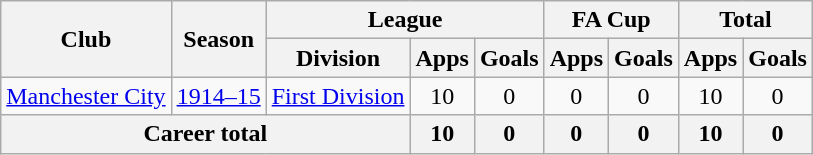<table class="wikitable" style="text-align: center;">
<tr>
<th rowspan="2">Club</th>
<th rowspan="2">Season</th>
<th colspan="3">League</th>
<th colspan="2">FA Cup</th>
<th colspan="2">Total</th>
</tr>
<tr>
<th>Division</th>
<th>Apps</th>
<th>Goals</th>
<th>Apps</th>
<th>Goals</th>
<th>Apps</th>
<th>Goals</th>
</tr>
<tr>
<td><a href='#'>Manchester City</a></td>
<td><a href='#'>1914–15</a></td>
<td><a href='#'>First Division</a></td>
<td>10</td>
<td>0</td>
<td>0</td>
<td>0</td>
<td>10</td>
<td>0</td>
</tr>
<tr>
<th colspan="3">Career total</th>
<th>10</th>
<th>0</th>
<th>0</th>
<th>0</th>
<th>10</th>
<th>0</th>
</tr>
</table>
